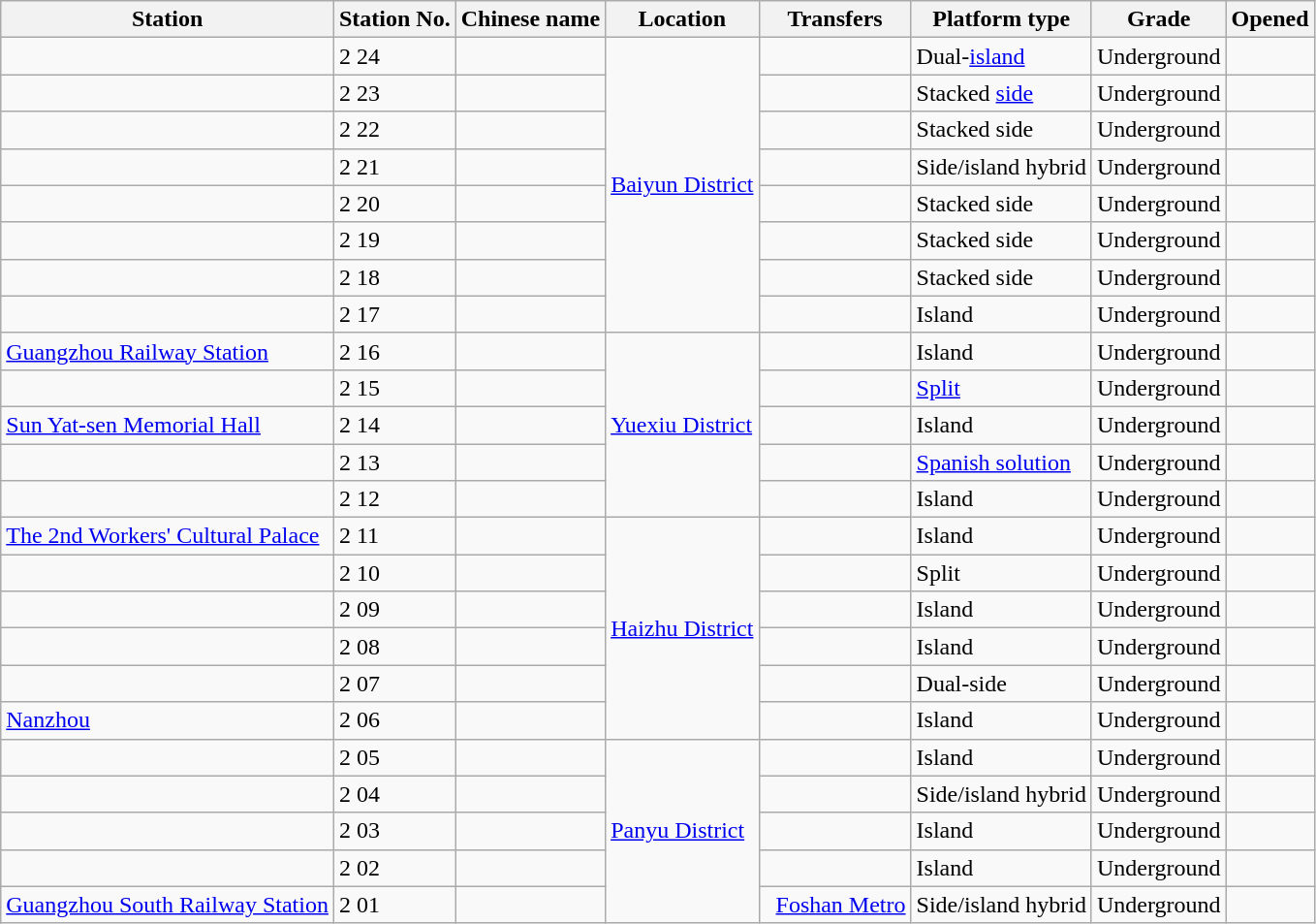<table class="wikitable">
<tr>
<th>Station</th>
<th>Station No.</th>
<th>Chinese name</th>
<th>Location</th>
<th>Transfers</th>
<th>Platform type</th>
<th>Grade</th>
<th>Opened</th>
</tr>
<tr>
<td></td>
<td>2 24</td>
<td></td>
<td rowspan="8"><a href='#'>Baiyun District</a></td>
<td style="text-align: center"> </td>
<td>Dual-<a href='#'>island</a></td>
<td>Underground</td>
<td></td>
</tr>
<tr>
<td></td>
<td>2 23</td>
<td></td>
<td></td>
<td>Stacked <a href='#'>side</a></td>
<td>Underground</td>
<td></td>
</tr>
<tr>
<td></td>
<td>2 22</td>
<td></td>
<td></td>
<td>Stacked side</td>
<td>Underground</td>
<td></td>
</tr>
<tr>
<td></td>
<td>2 21</td>
<td></td>
<td></td>
<td>Side/island hybrid</td>
<td>Underground</td>
<td></td>
</tr>
<tr>
<td></td>
<td>2 20</td>
<td></td>
<td></td>
<td>Stacked side</td>
<td>Underground</td>
<td></td>
</tr>
<tr>
<td></td>
<td>2 19</td>
<td></td>
<td></td>
<td>Stacked side</td>
<td>Underground</td>
<td></td>
</tr>
<tr>
<td></td>
<td>2 18</td>
<td></td>
<td></td>
<td>Stacked side</td>
<td>Underground</td>
<td></td>
</tr>
<tr>
<td></td>
<td>2 17</td>
<td></td>
<td></td>
<td>Island</td>
<td>Underground</td>
<td></td>
</tr>
<tr>
<td><a href='#'>Guangzhou Railway Station</a></td>
<td>2 16</td>
<td></td>
<td rowspan="5"><a href='#'>Yuexiu District</a></td>
<td style="text-align: center"></td>
<td>Island</td>
<td>Underground</td>
<td></td>
</tr>
<tr>
<td></td>
<td>2 15</td>
<td></td>
<td></td>
<td><a href='#'>Split</a></td>
<td>Underground</td>
<td></td>
</tr>
<tr>
<td><a href='#'>Sun Yat-sen Memorial Hall</a></td>
<td>2 14</td>
<td></td>
<td></td>
<td>Island</td>
<td>Underground</td>
<td></td>
</tr>
<tr>
<td></td>
<td>2 13</td>
<td></td>
<td style="text-align: center"></td>
<td><a href='#'>Spanish solution</a></td>
<td>Underground</td>
<td></td>
</tr>
<tr>
<td></td>
<td>2 12</td>
<td></td>
<td style="text-align: center;"></td>
<td>Island</td>
<td>Underground</td>
<td></td>
</tr>
<tr>
<td><a href='#'>The 2nd Workers' Cultural Palace</a></td>
<td>2 11</td>
<td></td>
<td rowspan="6"><a href='#'>Haizhu District</a></td>
<td></td>
<td>Island</td>
<td>Underground</td>
<td></td>
</tr>
<tr>
<td></td>
<td>2 10</td>
<td></td>
<td></td>
<td>Split</td>
<td>Underground</td>
<td></td>
</tr>
<tr>
<td></td>
<td>2 09</td>
<td></td>
<td style="text-align: center"></td>
<td>Island</td>
<td>Underground</td>
<td></td>
</tr>
<tr>
<td></td>
<td>2 08</td>
<td></td>
<td style="text-align: center"></td>
<td>Island</td>
<td>Underground</td>
<td></td>
</tr>
<tr>
<td></td>
<td>2 07</td>
<td></td>
<td></td>
<td>Dual-side</td>
<td>Underground</td>
<td></td>
</tr>
<tr>
<td><a href='#'>Nanzhou</a></td>
<td>2 06</td>
<td></td>
<td style="text-align: center;"></td>
<td>Island</td>
<td>Underground</td>
<td></td>
</tr>
<tr>
<td></td>
<td>2 05</td>
<td></td>
<td rowspan="5"><a href='#'>Panyu District</a></td>
<td></td>
<td>Island</td>
<td>Underground</td>
<td></td>
</tr>
<tr>
<td></td>
<td>2 04</td>
<td></td>
<td></td>
<td>Side/island hybrid</td>
<td>Underground</td>
<td></td>
</tr>
<tr>
<td></td>
<td>2 03</td>
<td></td>
<td></td>
<td>Island</td>
<td>Underground</td>
<td></td>
</tr>
<tr>
<td></td>
<td>2 02</td>
<td></td>
<td style="text-align: center"></td>
<td>Island</td>
<td>Underground</td>
<td></td>
</tr>
<tr>
<td><a href='#'>Guangzhou South Railway Station</a></td>
<td>2 01</td>
<td></td>
<td style="text-align: center">  <a href='#'>Foshan Metro</a> </td>
<td>Side/island hybrid</td>
<td>Underground</td>
<td></td>
</tr>
</table>
